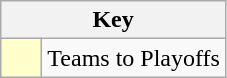<table class="wikitable" style="text-align: center;">
<tr>
<th colspan=2>Key</th>
</tr>
<tr>
<td style="background:#ffffcc; width:20px;"></td>
<td align=left>Teams to Playoffs</td>
</tr>
</table>
